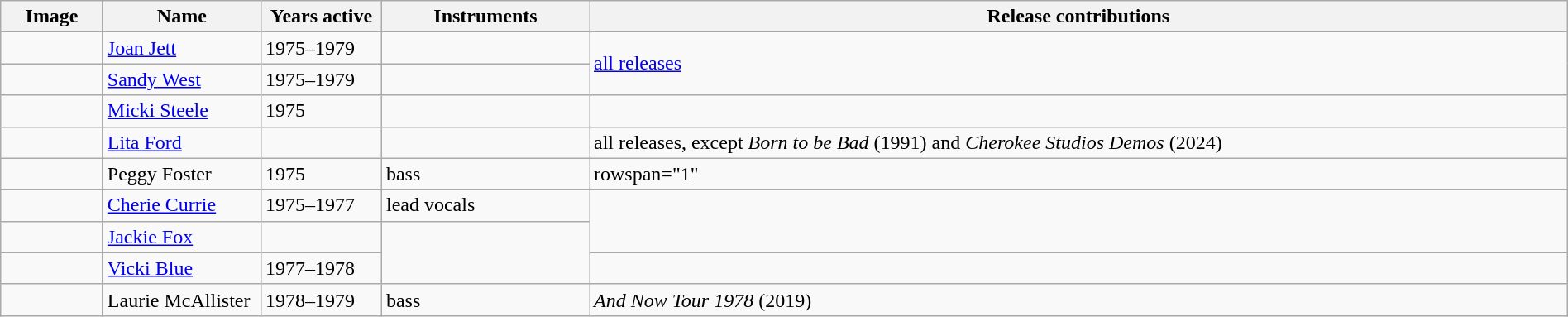<table class="wikitable" width="100%" border="1">
<tr>
<th width="75">Image</th>
<th width="120">Name</th>
<th width="90">Years active</th>
<th width="160">Instruments</th>
<th>Release contributions</th>
</tr>
<tr>
<td></td>
<td><a href='#'>Joan Jett</a></td>
<td>1975–1979</td>
<td></td>
<td rowspan="2"><a href='#'>all releases</a></td>
</tr>
<tr>
<td></td>
<td><a href='#'>Sandy West</a></td>
<td>1975–1979 </td>
<td></td>
</tr>
<tr>
<td></td>
<td><a href='#'>Micki Steele</a></td>
<td>1975</td>
<td></td>
<td></td>
</tr>
<tr>
<td></td>
<td><a href='#'>Lita Ford</a></td>
<td></td>
<td></td>
<td>all releases, except <em>Born to be Bad</em> (1991) and <em>Cherokee Studios Demos</em> (2024)</td>
</tr>
<tr>
<td></td>
<td>Peggy Foster</td>
<td>1975</td>
<td>bass</td>
<td>rowspan="1" </td>
</tr>
<tr>
<td></td>
<td><a href='#'>Cherie Currie</a></td>
<td>1975–1977</td>
<td>lead vocals</td>
<td rowspan="2"></td>
</tr>
<tr>
<td></td>
<td><a href='#'>Jackie Fox</a></td>
<td></td>
<td rowspan="2"></td>
</tr>
<tr>
<td></td>
<td><a href='#'>Vicki Blue</a></td>
<td>1977–1978</td>
<td></td>
</tr>
<tr>
<td></td>
<td>Laurie McAllister</td>
<td>1978–1979 </td>
<td>bass</td>
<td><em>And Now Tour 1978</em> (2019)</td>
</tr>
</table>
